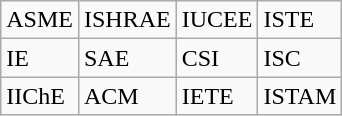<table class="wikitable">
<tr>
<td>ASME</td>
<td>ISHRAE</td>
<td>IUCEE</td>
<td>ISTE</td>
</tr>
<tr>
<td>IE</td>
<td>SAE</td>
<td>CSI</td>
<td>ISC</td>
</tr>
<tr>
<td>IIChE</td>
<td>ACM</td>
<td>IETE</td>
<td>ISTAM</td>
</tr>
</table>
